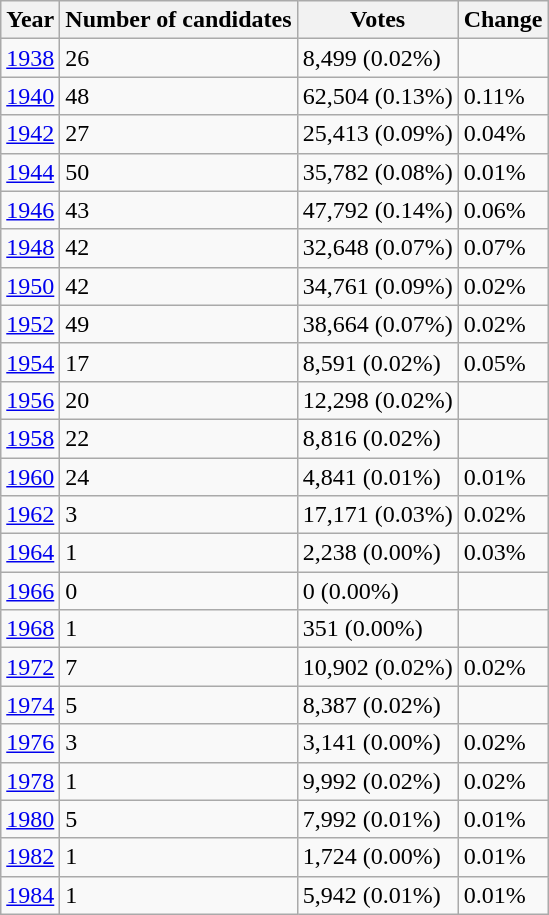<table class="wikitable">
<tr>
<th>Year</th>
<th>Number of candidates</th>
<th>Votes</th>
<th>Change</th>
</tr>
<tr>
<td><a href='#'>1938</a></td>
<td>26</td>
<td>8,499 (0.02%)</td>
<td></td>
</tr>
<tr>
<td><a href='#'>1940</a></td>
<td>48</td>
<td>62,504 (0.13%)</td>
<td> 0.11%</td>
</tr>
<tr>
<td><a href='#'>1942</a></td>
<td>27</td>
<td>25,413 (0.09%)</td>
<td> 0.04%</td>
</tr>
<tr>
<td><a href='#'>1944</a></td>
<td>50</td>
<td>35,782 (0.08%)</td>
<td> 0.01%</td>
</tr>
<tr>
<td><a href='#'>1946</a></td>
<td>43</td>
<td>47,792 (0.14%)</td>
<td> 0.06%</td>
</tr>
<tr>
<td><a href='#'>1948</a></td>
<td>42</td>
<td>32,648 (0.07%)</td>
<td> 0.07%</td>
</tr>
<tr>
<td><a href='#'>1950</a></td>
<td>42</td>
<td>34,761 (0.09%)</td>
<td> 0.02%</td>
</tr>
<tr>
<td><a href='#'>1952</a></td>
<td>49</td>
<td>38,664 (0.07%)</td>
<td> 0.02%</td>
</tr>
<tr>
<td><a href='#'>1954</a></td>
<td>17</td>
<td>8,591 (0.02%)</td>
<td> 0.05%</td>
</tr>
<tr>
<td><a href='#'>1956</a></td>
<td>20</td>
<td>12,298 (0.02%)</td>
<td></td>
</tr>
<tr>
<td><a href='#'>1958</a></td>
<td>22</td>
<td>8,816 (0.02%)</td>
<td></td>
</tr>
<tr>
<td><a href='#'>1960</a></td>
<td>24</td>
<td>4,841 (0.01%)</td>
<td> 0.01%</td>
</tr>
<tr>
<td><a href='#'>1962</a></td>
<td>3</td>
<td>17,171 (0.03%)</td>
<td> 0.02%</td>
</tr>
<tr>
<td><a href='#'>1964</a></td>
<td>1</td>
<td>2,238 (0.00%)</td>
<td> 0.03%</td>
</tr>
<tr>
<td><a href='#'>1966</a></td>
<td>0</td>
<td>0 (0.00%)</td>
<td></td>
</tr>
<tr>
<td><a href='#'>1968</a></td>
<td>1</td>
<td>351 (0.00%)</td>
<td></td>
</tr>
<tr>
<td><a href='#'>1972</a></td>
<td>7</td>
<td>10,902 (0.02%)</td>
<td> 0.02%</td>
</tr>
<tr>
<td><a href='#'>1974</a></td>
<td>5</td>
<td>8,387 (0.02%)</td>
<td></td>
</tr>
<tr>
<td><a href='#'>1976</a></td>
<td>3</td>
<td>3,141 (0.00%)</td>
<td> 0.02%</td>
</tr>
<tr>
<td><a href='#'>1978</a></td>
<td>1</td>
<td>9,992 (0.02%)</td>
<td> 0.02%</td>
</tr>
<tr>
<td><a href='#'>1980</a></td>
<td>5</td>
<td>7,992 (0.01%)</td>
<td> 0.01%</td>
</tr>
<tr>
<td><a href='#'>1982</a></td>
<td>1</td>
<td>1,724 (0.00%)</td>
<td> 0.01%</td>
</tr>
<tr>
<td><a href='#'>1984</a></td>
<td>1</td>
<td>5,942 (0.01%)</td>
<td> 0.01%</td>
</tr>
</table>
